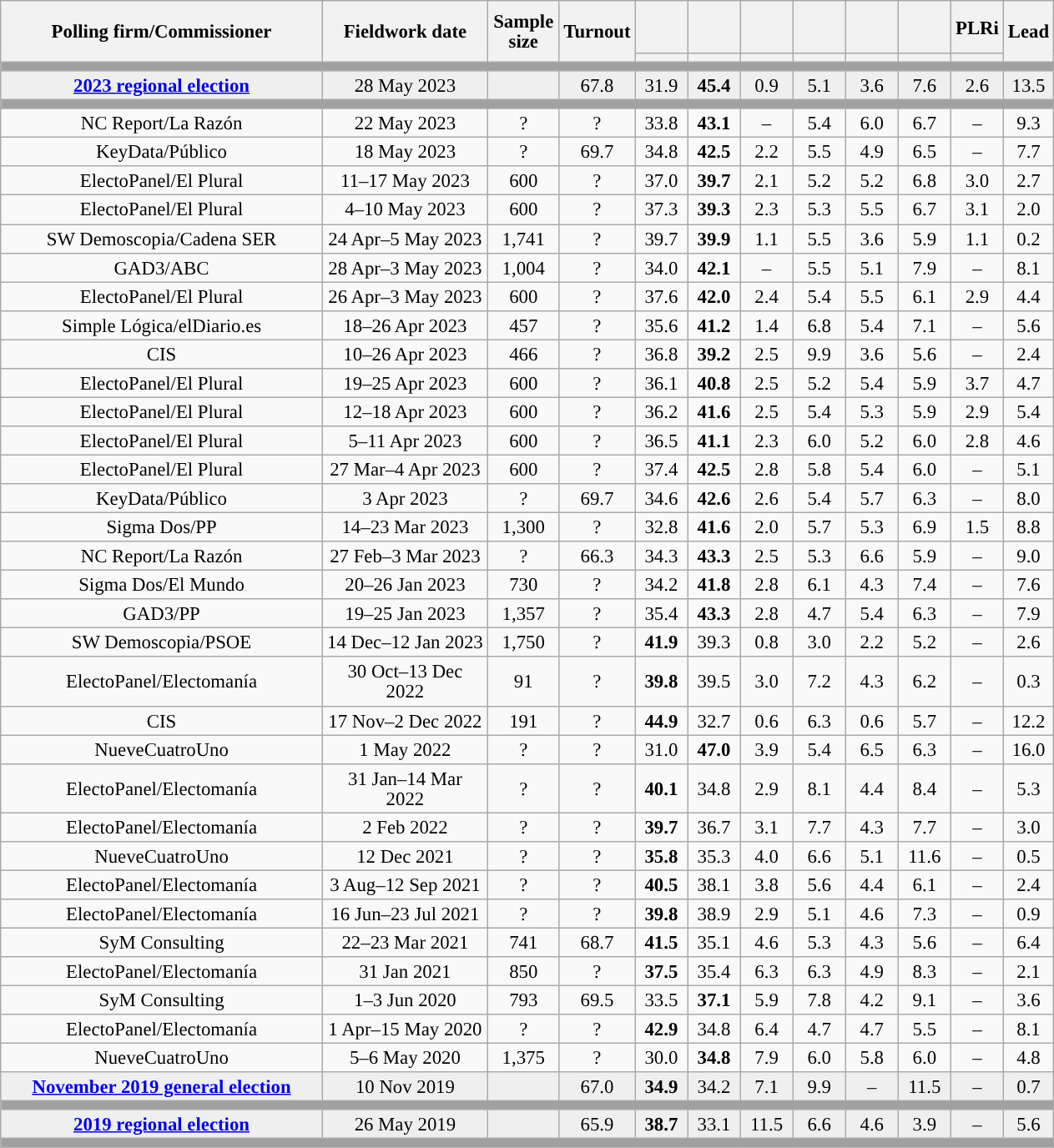<table class="wikitable collapsible collapsed" style="text-align:center; font-size:95%; line-height:16px;">
<tr style="height:42px;">
<th style="width:250px;" rowspan="2">Polling firm/Commissioner</th>
<th style="width:125px;" rowspan="2">Fieldwork date</th>
<th style="width:50px;" rowspan="2">Sample size</th>
<th style="width:45px;" rowspan="2">Turnout</th>
<th style="width:35px;"></th>
<th style="width:35px;"></th>
<th style="width:35px;"></th>
<th style="width:35px;"></th>
<th style="width:35px;"></th>
<th style="width:35px;"></th>
<th style="width:35px;">PLRi</th>
<th style="width:30px;" rowspan="2">Lead</th>
</tr>
<tr>
<th style="color:inherit;background:"></th>
<th style="color:inherit;background:"></th>
<th style="color:inherit;background:"></th>
<th style="color:inherit;background:"></th>
<th style="color:inherit;background:"></th>
<th style="color:inherit;background:"></th>
<th style="color:inherit;background:"></th>
</tr>
<tr>
<td colspan="12" style="background:#A0A0A0"></td>
</tr>
<tr style="background:#EFEFEF;">
<td><strong><a href='#'>2023 regional election</a></strong></td>
<td>28 May 2023</td>
<td></td>
<td>67.8</td>
<td>31.9<br></td>
<td><strong>45.4</strong><br></td>
<td>0.9<br></td>
<td>5.1<br></td>
<td>3.6<br></td>
<td>7.6<br></td>
<td>2.6<br></td>
<td style="background:">13.5</td>
</tr>
<tr>
<td colspan="12" style="background:#A0A0A0"></td>
</tr>
<tr>
<td>NC Report/La Razón</td>
<td>22 May 2023</td>
<td>?</td>
<td>?</td>
<td>33.8<br></td>
<td><strong>43.1</strong><br></td>
<td>–</td>
<td>5.4<br></td>
<td>6.0<br></td>
<td>6.7<br></td>
<td>–</td>
<td style="background:">9.3</td>
</tr>
<tr>
<td>KeyData/Público</td>
<td>18 May 2023</td>
<td>?</td>
<td>69.7</td>
<td>34.8<br></td>
<td><strong>42.5</strong><br></td>
<td>2.2<br></td>
<td>5.5<br></td>
<td>4.9<br></td>
<td>6.5<br></td>
<td>–</td>
<td style="background:">7.7</td>
</tr>
<tr>
<td>ElectoPanel/El Plural</td>
<td>11–17 May 2023</td>
<td>600</td>
<td>?</td>
<td>37.0<br></td>
<td><strong>39.7</strong><br></td>
<td>2.1<br></td>
<td>5.2<br></td>
<td>5.2<br></td>
<td>6.8<br></td>
<td>3.0<br></td>
<td style="background:">2.7</td>
</tr>
<tr>
<td>ElectoPanel/El Plural</td>
<td>4–10 May 2023</td>
<td>600</td>
<td>?</td>
<td>37.3<br></td>
<td><strong>39.3</strong><br></td>
<td>2.3<br></td>
<td>5.3<br></td>
<td>5.5<br></td>
<td>6.7<br></td>
<td>3.1<br></td>
<td style="background:">2.0</td>
</tr>
<tr>
<td>SW Demoscopia/Cadena SER</td>
<td>24 Apr–5 May 2023</td>
<td>1,741</td>
<td>?</td>
<td>39.7</td>
<td><strong>39.9</strong></td>
<td>1.1</td>
<td>5.5</td>
<td>3.6</td>
<td>5.9</td>
<td>1.1</td>
<td style="background:">0.2</td>
</tr>
<tr>
<td>GAD3/ABC</td>
<td>28 Apr–3 May 2023</td>
<td>1,004</td>
<td>?</td>
<td>34.0<br></td>
<td><strong>42.1</strong><br></td>
<td>–</td>
<td>5.5<br></td>
<td>5.1<br></td>
<td>7.9<br></td>
<td>–</td>
<td style="background:">8.1</td>
</tr>
<tr>
<td>ElectoPanel/El Plural</td>
<td>26 Apr–3 May 2023</td>
<td>600</td>
<td>?</td>
<td>37.6<br></td>
<td><strong>42.0</strong><br></td>
<td>2.4<br></td>
<td>5.4<br></td>
<td>5.5<br></td>
<td>6.1<br></td>
<td>2.9<br></td>
<td style="background:">4.4</td>
</tr>
<tr>
<td>Simple Lógica/elDiario.es</td>
<td>18–26 Apr 2023</td>
<td>457</td>
<td>?</td>
<td>35.6<br></td>
<td><strong>41.2</strong><br></td>
<td>1.4<br></td>
<td>6.8<br></td>
<td>5.4<br></td>
<td>7.1<br></td>
<td>–</td>
<td style="background:">5.6</td>
</tr>
<tr>
<td>CIS</td>
<td>10–26 Apr 2023</td>
<td>466</td>
<td>?</td>
<td>36.8<br></td>
<td><strong>39.2</strong><br></td>
<td>2.5<br></td>
<td>9.9<br></td>
<td>3.6<br></td>
<td>5.6<br></td>
<td>–</td>
<td style="background:">2.4</td>
</tr>
<tr>
<td>ElectoPanel/El Plural</td>
<td>19–25 Apr 2023</td>
<td>600</td>
<td>?</td>
<td>36.1<br></td>
<td><strong>40.8</strong><br></td>
<td>2.5<br></td>
<td>5.2<br></td>
<td>5.4<br></td>
<td>5.9<br></td>
<td>3.7<br></td>
<td style="background:">4.7</td>
</tr>
<tr>
<td>ElectoPanel/El Plural</td>
<td>12–18 Apr 2023</td>
<td>600</td>
<td>?</td>
<td>36.2<br></td>
<td><strong>41.6</strong><br></td>
<td>2.5<br></td>
<td>5.4<br></td>
<td>5.3<br></td>
<td>5.9<br></td>
<td>2.9<br></td>
<td style="background:">5.4</td>
</tr>
<tr>
<td>ElectoPanel/El Plural</td>
<td>5–11 Apr 2023</td>
<td>600</td>
<td>?</td>
<td>36.5<br></td>
<td><strong>41.1</strong><br></td>
<td>2.3<br></td>
<td>6.0<br></td>
<td>5.2<br></td>
<td>6.0<br></td>
<td>2.8<br></td>
<td style="background:">4.6</td>
</tr>
<tr>
<td>ElectoPanel/El Plural</td>
<td>27 Mar–4 Apr 2023</td>
<td>600</td>
<td>?</td>
<td>37.4<br></td>
<td><strong>42.5</strong><br></td>
<td>2.8<br></td>
<td>5.8<br></td>
<td>5.4<br></td>
<td>6.0<br></td>
<td>–</td>
<td style="background:">5.1</td>
</tr>
<tr>
<td>KeyData/Público</td>
<td>3 Apr 2023</td>
<td>?</td>
<td>69.7</td>
<td>34.6<br></td>
<td><strong>42.6</strong><br></td>
<td>2.6<br></td>
<td>5.4<br></td>
<td>5.7<br></td>
<td>6.3<br></td>
<td>–</td>
<td style="background:">8.0</td>
</tr>
<tr>
<td>Sigma Dos/PP</td>
<td>14–23 Mar 2023</td>
<td>1,300</td>
<td>?</td>
<td>32.8<br></td>
<td><strong>41.6</strong><br></td>
<td>2.0<br></td>
<td>5.7<br></td>
<td>5.3<br></td>
<td>6.9<br></td>
<td>1.5<br></td>
<td style="background:">8.8</td>
</tr>
<tr>
<td>NC Report/La Razón</td>
<td>27 Feb–3 Mar 2023</td>
<td>?</td>
<td>66.3</td>
<td>34.3<br></td>
<td><strong>43.3</strong><br></td>
<td>2.5<br></td>
<td>5.3<br></td>
<td>6.6<br></td>
<td>5.9<br></td>
<td>–</td>
<td style="background:">9.0</td>
</tr>
<tr>
<td>Sigma Dos/El Mundo</td>
<td>20–26 Jan 2023</td>
<td>730</td>
<td>?</td>
<td>34.2<br></td>
<td><strong>41.8</strong><br></td>
<td>2.8<br></td>
<td>6.1<br></td>
<td>4.3<br></td>
<td>7.4<br></td>
<td>–</td>
<td style="background:">7.6</td>
</tr>
<tr>
<td>GAD3/PP</td>
<td>19–25 Jan 2023</td>
<td>1,357</td>
<td>?</td>
<td>35.4<br></td>
<td><strong>43.3</strong><br></td>
<td>2.8<br></td>
<td>4.7<br></td>
<td>5.4<br></td>
<td>6.3<br></td>
<td>–</td>
<td style="background:">7.9</td>
</tr>
<tr>
<td>SW Demoscopia/PSOE</td>
<td>14 Dec–12 Jan 2023</td>
<td>1,750</td>
<td>?</td>
<td><strong>41.9</strong></td>
<td>39.3</td>
<td>0.8</td>
<td>3.0</td>
<td>2.2</td>
<td>5.2</td>
<td>–</td>
<td style="background:">2.6</td>
</tr>
<tr>
<td>ElectoPanel/Electomanía</td>
<td>30 Oct–13 Dec 2022</td>
<td>91</td>
<td>?</td>
<td><strong>39.8</strong><br></td>
<td>39.5<br></td>
<td>3.0<br></td>
<td>7.2<br></td>
<td>4.3<br></td>
<td>6.2<br></td>
<td>–</td>
<td style="background:">0.3</td>
</tr>
<tr>
<td>CIS</td>
<td>17 Nov–2 Dec 2022</td>
<td>191</td>
<td>?</td>
<td><strong>44.9</strong><br></td>
<td>32.7<br></td>
<td>0.6<br></td>
<td>6.3<br></td>
<td>0.6<br></td>
<td>5.7<br></td>
<td>–</td>
<td style="background:">12.2</td>
</tr>
<tr>
<td>NueveCuatroUno</td>
<td>1 May 2022</td>
<td>?</td>
<td>?</td>
<td>31.0<br></td>
<td><strong>47.0</strong><br></td>
<td>3.9<br></td>
<td>5.4<br></td>
<td>6.5<br></td>
<td>6.3<br></td>
<td>–</td>
<td style="background:">16.0</td>
</tr>
<tr>
<td>ElectoPanel/Electomanía</td>
<td>31 Jan–14 Mar 2022</td>
<td>?</td>
<td>?</td>
<td><strong>40.1</strong><br></td>
<td>34.8<br></td>
<td>2.9<br></td>
<td>8.1<br></td>
<td>4.4<br></td>
<td>8.4<br></td>
<td>–</td>
<td style="background:">5.3</td>
</tr>
<tr>
<td>ElectoPanel/Electomanía</td>
<td>2 Feb 2022</td>
<td>?</td>
<td>?</td>
<td><strong>39.7</strong><br></td>
<td>36.7<br></td>
<td>3.1<br></td>
<td>7.7<br></td>
<td>4.3<br></td>
<td>7.7<br></td>
<td>–</td>
<td style="background:">3.0</td>
</tr>
<tr>
<td>NueveCuatroUno</td>
<td>12 Dec 2021</td>
<td>?</td>
<td>?</td>
<td><strong>35.8</strong><br></td>
<td>35.3<br></td>
<td>4.0<br></td>
<td>6.6<br></td>
<td>5.1<br></td>
<td>11.6<br></td>
<td>–</td>
<td style="background:">0.5</td>
</tr>
<tr>
<td>ElectoPanel/Electomanía</td>
<td>3 Aug–12 Sep 2021</td>
<td>?</td>
<td>?</td>
<td><strong>40.5</strong><br></td>
<td>38.1<br></td>
<td>3.8<br></td>
<td>5.6<br></td>
<td>4.4<br></td>
<td>6.1<br></td>
<td>–</td>
<td style="background:">2.4</td>
</tr>
<tr>
<td>ElectoPanel/Electomanía</td>
<td>16 Jun–23 Jul 2021</td>
<td>?</td>
<td>?</td>
<td><strong>39.8</strong><br></td>
<td>38.9<br></td>
<td>2.9<br></td>
<td>5.1<br></td>
<td>4.6<br></td>
<td>7.3<br></td>
<td>–</td>
<td style="background:">0.9</td>
</tr>
<tr>
<td>SyM Consulting</td>
<td>22–23 Mar 2021</td>
<td>741</td>
<td>68.7</td>
<td><strong>41.5</strong><br></td>
<td>35.1<br></td>
<td>4.6<br></td>
<td>5.3<br></td>
<td>4.3<br></td>
<td>5.6<br></td>
<td>–</td>
<td style="background:">6.4</td>
</tr>
<tr>
<td>ElectoPanel/Electomanía</td>
<td>31 Jan 2021</td>
<td>850</td>
<td>?</td>
<td><strong>37.5</strong><br></td>
<td>35.4<br></td>
<td>6.3<br></td>
<td>6.3<br></td>
<td>4.9<br></td>
<td>8.3<br></td>
<td>–</td>
<td style="background:">2.1</td>
</tr>
<tr>
<td>SyM Consulting</td>
<td>1–3 Jun 2020</td>
<td>793</td>
<td>69.5</td>
<td>33.5<br></td>
<td><strong>37.1</strong><br></td>
<td>5.9<br></td>
<td>7.8<br></td>
<td>4.2<br></td>
<td>9.1<br></td>
<td>–</td>
<td style="background:">3.6</td>
</tr>
<tr>
<td>ElectoPanel/Electomanía</td>
<td>1 Apr–15 May 2020</td>
<td>?</td>
<td>?</td>
<td><strong>42.9</strong><br></td>
<td>34.8<br></td>
<td>6.4<br></td>
<td>4.7<br></td>
<td>4.7<br></td>
<td>5.5<br></td>
<td>–</td>
<td style="background:">8.1</td>
</tr>
<tr>
<td>NueveCuatroUno</td>
<td>5–6 May 2020</td>
<td>1,375</td>
<td>?</td>
<td>30.0<br></td>
<td><strong>34.8</strong><br></td>
<td>7.9<br></td>
<td>6.0<br></td>
<td>5.8<br></td>
<td>6.0<br></td>
<td>–</td>
<td style="background:">4.8</td>
</tr>
<tr style="background:#EFEFEF;">
<td><strong><a href='#'>November 2019 general election</a></strong></td>
<td>10 Nov 2019</td>
<td></td>
<td>67.0</td>
<td><strong>34.9</strong><br></td>
<td>34.2<br></td>
<td>7.1<br></td>
<td>9.9<br></td>
<td>–</td>
<td>11.5<br></td>
<td>–</td>
<td style="background:">0.7</td>
</tr>
<tr>
<td colspan="12" style="background:#A0A0A0"></td>
</tr>
<tr style="background:#EFEFEF;">
<td><strong><a href='#'>2019 regional election</a></strong></td>
<td>26 May 2019</td>
<td></td>
<td>65.9</td>
<td><strong>38.7</strong><br></td>
<td>33.1<br></td>
<td>11.5<br></td>
<td>6.6<br></td>
<td>4.6<br></td>
<td>3.9<br></td>
<td>–</td>
<td style="background:">5.6</td>
</tr>
<tr>
<td colspan="12" style="background:#A0A0A0"></td>
</tr>
</table>
